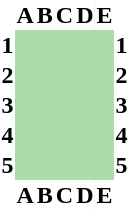<table class="floatright" style="text-align:center;border-spacing:0px;background:#ada;">
<tr style="background:#fff;">
<th> </th>
<th>A</th>
<th>B</th>
<th>C</th>
<th>D</th>
<th>E</th>
<th> </th>
</tr>
<tr>
<th style="background:#fff;">1</th>
<td></td>
<td colspan=2></td>
<td colspan=2></td>
<th style="background:#fff;">1</th>
</tr>
<tr>
<th style="background:#fff;">2</th>
<td rowspan=2></td>
<td rowspan=2></td>
<td rowspan=2></td>
<td rowspan=2></td>
<td rowspan=2></td>
<th style="background:#fff;">2</th>
</tr>
<tr>
<th style="background:#fff;">3</th>
<th style="background:#fff;">3</th>
</tr>
<tr>
<th style="background:#fff;">4</th>
<td colspan=2></td>
<td colspan=2></td>
<td rowspan=2></td>
<th style="background:#fff;">4</th>
</tr>
<tr>
<th style="background:#fff;">5</th>
<td colspan=2></td>
<td colspan=2></td>
<th style="background:#fff;">5</th>
</tr>
<tr style="background:#fff;">
<th> </th>
<th>A</th>
<th>B</th>
<th>C</th>
<th>D</th>
<th>E</th>
<th> </th>
</tr>
</table>
